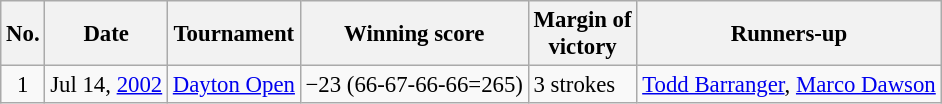<table class="wikitable" style="font-size:95%;">
<tr>
<th>No.</th>
<th>Date</th>
<th>Tournament</th>
<th>Winning score</th>
<th>Margin of<br>victory</th>
<th>Runners-up</th>
</tr>
<tr>
<td align=center>1</td>
<td align=right>Jul 14, <a href='#'>2002</a></td>
<td><a href='#'>Dayton Open</a></td>
<td>−23 (66-67-66-66=265)</td>
<td>3 strokes</td>
<td> <a href='#'>Todd Barranger</a>,  <a href='#'>Marco Dawson</a></td>
</tr>
</table>
